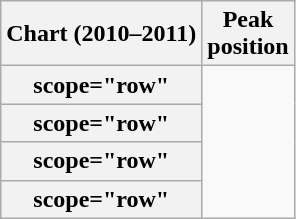<table class="wikitable sortable plainrowheaders" style="text-align:center;">
<tr>
<th scope="col">Chart (2010–2011)</th>
<th scope="col">Peak<br>position</th>
</tr>
<tr>
<th>scope="row"</th>
</tr>
<tr>
<th>scope="row"</th>
</tr>
<tr>
<th>scope="row"</th>
</tr>
<tr>
<th>scope="row"</th>
</tr>
</table>
